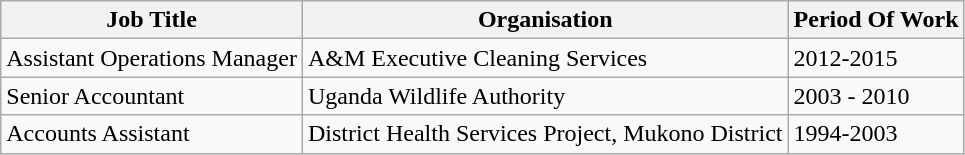<table class="wikitable">
<tr>
<th>Job Title</th>
<th>Organisation</th>
<th>Period Of Work</th>
</tr>
<tr>
<td>Assistant Operations Manager</td>
<td>A&M Executive Cleaning Services</td>
<td>2012-2015</td>
</tr>
<tr>
<td>Senior Accountant</td>
<td>Uganda Wildlife Authority</td>
<td>2003 - 2010</td>
</tr>
<tr>
<td>Accounts Assistant</td>
<td>District Health Services Project, Mukono District</td>
<td>1994-2003</td>
</tr>
</table>
